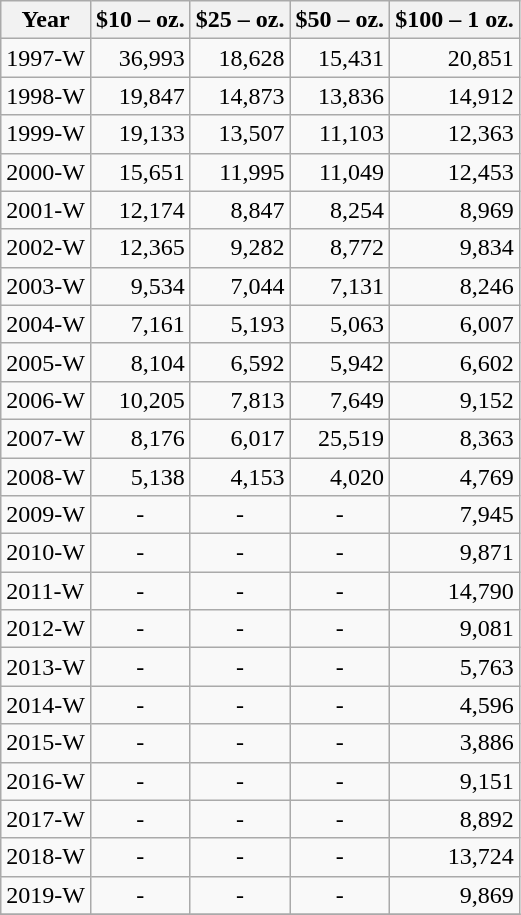<table class="wikitable collapsible sortable">
<tr>
<th>Year</th>
<th>$10 –  oz.</th>
<th>$25 –  oz.</th>
<th>$50 –  oz.</th>
<th>$100 – 1 oz.</th>
</tr>
<tr>
<td>1997-W</td>
<td align="right">36,993</td>
<td align="right">18,628</td>
<td align="right">15,431</td>
<td align="right">20,851</td>
</tr>
<tr>
<td>1998-W</td>
<td align="right">19,847</td>
<td align="right">14,873</td>
<td align="right">13,836</td>
<td align="right">14,912</td>
</tr>
<tr>
<td>1999-W</td>
<td align="right">19,133</td>
<td align="right">13,507</td>
<td align="right">11,103</td>
<td align="right">12,363</td>
</tr>
<tr>
<td>2000-W</td>
<td align="right">15,651</td>
<td align="right">11,995</td>
<td align="right">11,049</td>
<td align="right">12,453</td>
</tr>
<tr>
<td>2001-W</td>
<td align="right">12,174</td>
<td align="right">8,847</td>
<td align="right">8,254</td>
<td align="right">8,969</td>
</tr>
<tr>
<td>2002-W</td>
<td align="right">12,365</td>
<td align="right">9,282</td>
<td align="right">8,772</td>
<td align="right">9,834</td>
</tr>
<tr>
<td>2003-W</td>
<td align="right">9,534</td>
<td align="right">7,044</td>
<td align="right">7,131</td>
<td align="right">8,246</td>
</tr>
<tr>
<td>2004-W</td>
<td align="right">7,161</td>
<td align="right">5,193</td>
<td align="right">5,063</td>
<td align="right">6,007</td>
</tr>
<tr>
<td>2005-W</td>
<td align="right">8,104</td>
<td align="right">6,592</td>
<td align="right">5,942</td>
<td align="right">6,602</td>
</tr>
<tr>
<td>2006-W</td>
<td align="right">10,205</td>
<td align="right">7,813</td>
<td align="right">7,649</td>
<td align="right">9,152</td>
</tr>
<tr>
<td>2007-W</td>
<td align="right">8,176</td>
<td align="right">6,017</td>
<td align="right">25,519</td>
<td align="right">8,363</td>
</tr>
<tr>
<td>2008-W</td>
<td align="right">5,138</td>
<td align="right">4,153</td>
<td align="right">4,020</td>
<td align="right">4,769</td>
</tr>
<tr>
<td>2009-W</td>
<td align="center">-</td>
<td align="center">-</td>
<td align="center">-</td>
<td align="right">7,945</td>
</tr>
<tr>
<td>2010-W</td>
<td align="center">-</td>
<td align="center">-</td>
<td align="center">-</td>
<td align="right">9,871</td>
</tr>
<tr>
<td>2011-W</td>
<td align="center">-</td>
<td align="center">-</td>
<td align="center">-</td>
<td align="right">14,790</td>
</tr>
<tr>
<td>2012-W</td>
<td align="center">-</td>
<td align="center">-</td>
<td align="center">-</td>
<td align="right">9,081</td>
</tr>
<tr>
<td>2013-W</td>
<td align="center">-</td>
<td align="center">-</td>
<td align="center">-</td>
<td align="right">5,763</td>
</tr>
<tr>
<td>2014-W</td>
<td align="center">-</td>
<td align="center">-</td>
<td align="center">-</td>
<td align="right">4,596</td>
</tr>
<tr>
<td>2015-W</td>
<td align="center">-</td>
<td align="center">-</td>
<td align="center">-</td>
<td align="right">3,886</td>
</tr>
<tr>
<td>2016-W</td>
<td align="center">-</td>
<td align="center">-</td>
<td align="center">-</td>
<td align="right">9,151</td>
</tr>
<tr>
<td>2017-W</td>
<td align="center">-</td>
<td align="center">-</td>
<td align="center">-</td>
<td align="right">8,892</td>
</tr>
<tr>
<td>2018-W</td>
<td align="center">-</td>
<td align="center">-</td>
<td align="center">-</td>
<td align="right">13,724</td>
</tr>
<tr>
<td>2019-W</td>
<td align="center">-</td>
<td align="center">-</td>
<td align="center">-</td>
<td align="right">9,869</td>
</tr>
<tr>
</tr>
</table>
